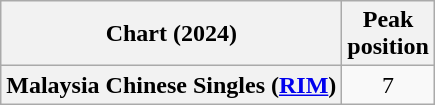<table class="wikitable plainrowheaders" style="text-align:center">
<tr>
<th scope="col">Chart (2024)</th>
<th scope="col">Peak<br>position</th>
</tr>
<tr>
<th scope="row">Malaysia Chinese Singles (<a href='#'>RIM</a>)</th>
<td>7</td>
</tr>
</table>
